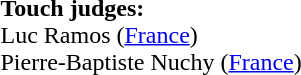<table style="width:100%">
<tr>
<td><br><strong>Touch judges:</strong>
<br>Luc Ramos (<a href='#'>France</a>)
<br>Pierre-Baptiste Nuchy (<a href='#'>France</a>)</td>
</tr>
</table>
